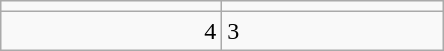<table class="wikitable">
<tr>
<td align=center width=140></td>
<td align=center width=140></td>
</tr>
<tr>
<td align=right>4</td>
<td>3</td>
</tr>
</table>
